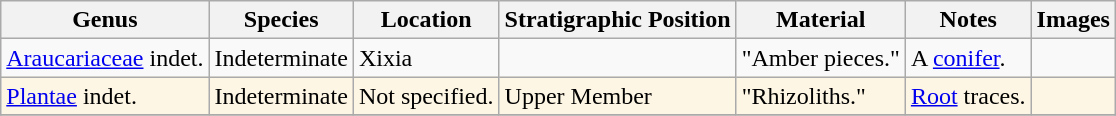<table class="wikitable" align="center">
<tr>
<th>Genus</th>
<th>Species</th>
<th>Location</th>
<th>Stratigraphic Position</th>
<th>Material</th>
<th>Notes</th>
<th>Images</th>
</tr>
<tr>
<td><a href='#'>Araucariaceae</a> indet.</td>
<td>Indeterminate</td>
<td>Xixia</td>
<td></td>
<td>"Amber pieces."</td>
<td>A <a href='#'>conifer</a>.</td>
<td></td>
</tr>
<tr>
<td style="background:#fef6e4;"><a href='#'>Plantae</a> indet.</td>
<td style="background:#fef6e4;">Indeterminate</td>
<td style="background:#fef6e4;">Not specified.</td>
<td style="background:#fef6e4;">Upper Member</td>
<td style="background:#fef6e4;">"Rhizoliths."</td>
<td style="background:#fef6e4;"><a href='#'>Root</a> traces.</td>
<td style="background:#fef6e4;"></td>
</tr>
<tr>
</tr>
</table>
